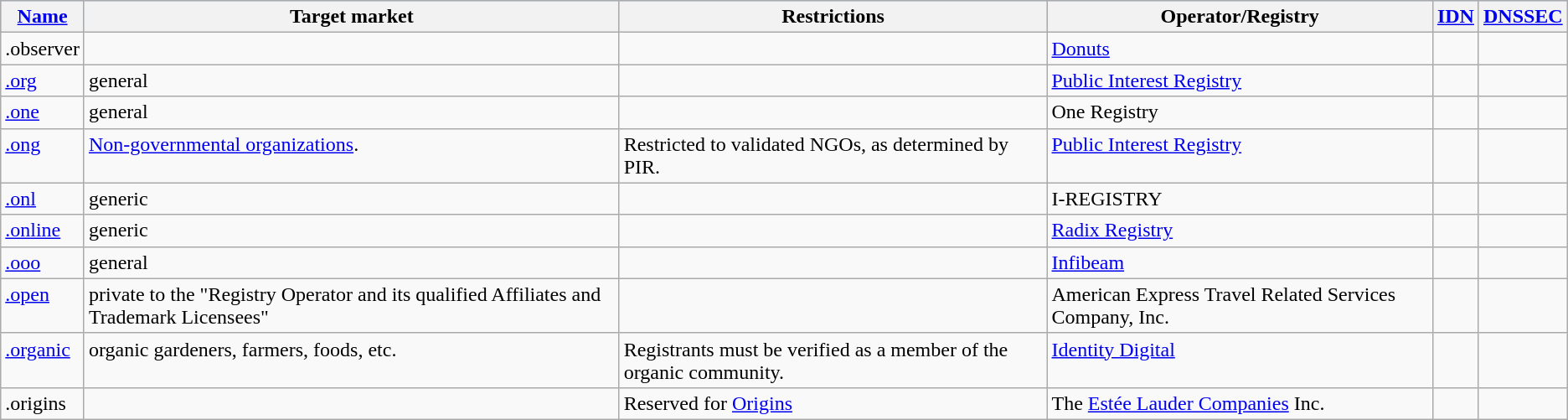<table class="wikitable sortable">
<tr style="background:#a0d0ff;">
<th><a href='#'>Name</a></th>
<th>Target market</th>
<th class="unsortable">Restrictions</th>
<th>Operator/Registry</th>
<th><a href='#'>IDN</a></th>
<th><a href='#'>DNSSEC</a></th>
</tr>
<tr valign=top>
<td>.observer</td>
<td></td>
<td></td>
<td><a href='#'>Donuts</a></td>
<td></td>
<td></td>
</tr>
<tr valign="top">
<td><a href='#'>.org</a></td>
<td>general</td>
<td></td>
<td><a href='#'>Public Interest Registry</a></td>
<td></td>
<td></td>
</tr>
<tr valign="top">
<td><a href='#'>.one</a></td>
<td>general</td>
<td></td>
<td>One Registry</td>
<td></td>
<td></td>
</tr>
<tr valign="top">
<td><a href='#'>.ong</a></td>
<td><a href='#'>Non-governmental organizations</a>.</td>
<td>Restricted to validated NGOs, as determined by PIR.</td>
<td><a href='#'>Public Interest Registry</a></td>
<td></td>
<td></td>
</tr>
<tr valign="top">
<td><a href='#'>.onl</a></td>
<td>generic</td>
<td></td>
<td>I-REGISTRY</td>
<td></td>
<td></td>
</tr>
<tr valign="top">
<td><a href='#'>.online</a></td>
<td>generic</td>
<td></td>
<td><a href='#'>Radix Registry</a></td>
<td></td>
<td></td>
</tr>
<tr valign="top">
<td><a href='#'>.ooo</a></td>
<td>general</td>
<td></td>
<td><a href='#'>Infibeam</a></td>
<td></td>
<td></td>
</tr>
<tr valign=top>
<td><a href='#'>.open</a></td>
<td>private to the "Registry Operator and its qualified Affiliates and Trademark Licensees"</td>
<td></td>
<td>American Express Travel Related Services Company, Inc.</td>
<td></td>
<td></td>
</tr>
<tr valign="top">
<td><a href='#'>.organic</a></td>
<td>organic gardeners, farmers, foods, etc.</td>
<td>Registrants must be verified as a member of the organic community.</td>
<td><a href='#'>Identity Digital</a></td>
<td></td>
<td></td>
</tr>
<tr valign=top>
<td>.origins</td>
<td></td>
<td>Reserved for <a href='#'>Origins</a></td>
<td>The <a href='#'>Estée Lauder Companies</a> Inc.</td>
<td></td>
<td></td>
</tr>
</table>
